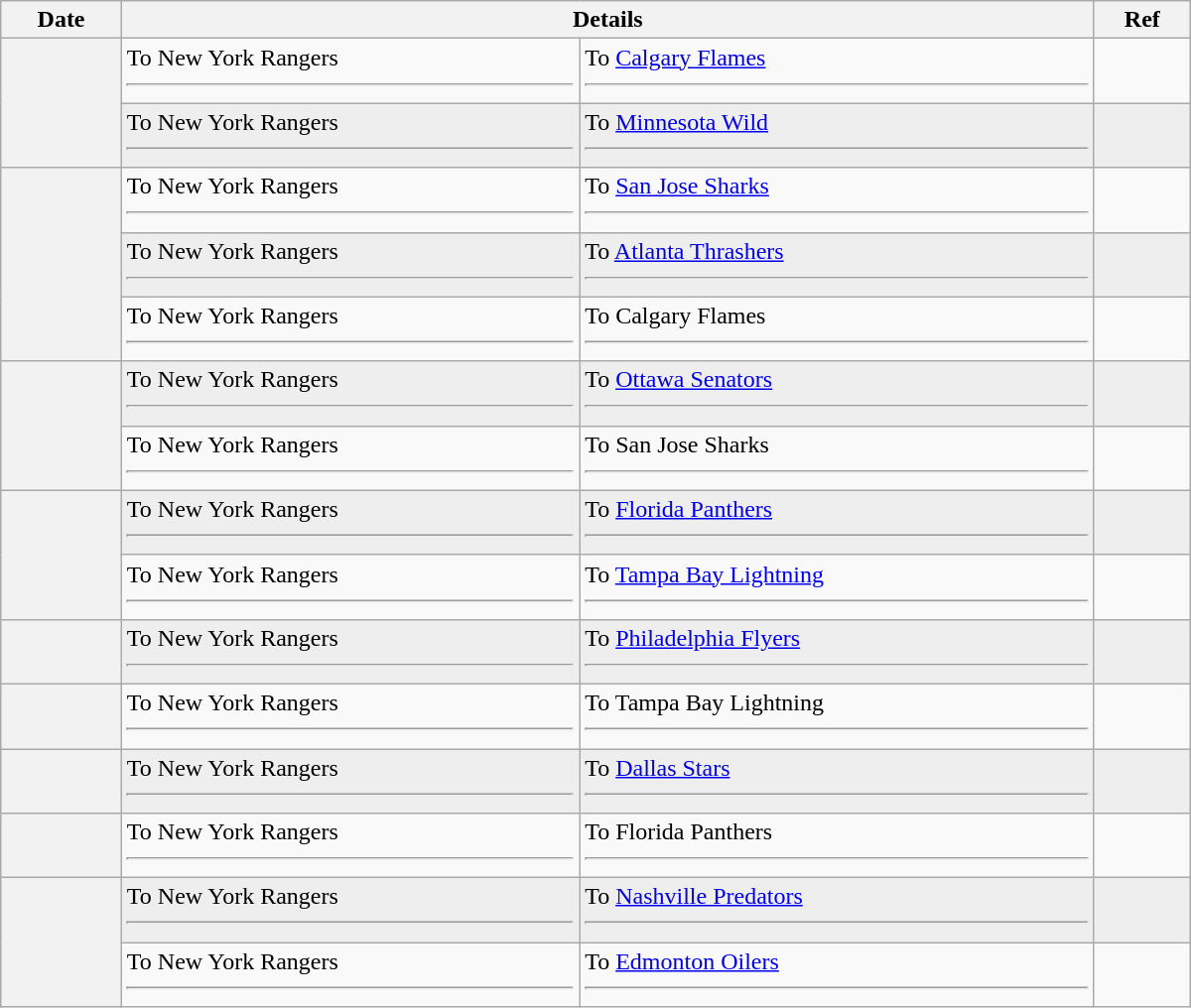<table class="wikitable plainrowheaders" style="width: 50em;">
<tr>
<th scope="col">Date</th>
<th scope="col" colspan="2">Details</th>
<th scope="col">Ref</th>
</tr>
<tr>
<th scope="row" rowspan=2></th>
<td valign="top">To New York Rangers <hr></td>
<td valign="top">To <a href='#'>Calgary Flames</a> <hr></td>
<td></td>
</tr>
<tr bgcolor="#eeeeee">
<td valign="top">To New York Rangers <hr></td>
<td valign="top">To <a href='#'>Minnesota Wild</a> <hr></td>
<td></td>
</tr>
<tr>
<th scope="row" rowspan=3></th>
<td valign="top">To New York Rangers <hr></td>
<td valign="top">To <a href='#'>San Jose Sharks</a> <hr></td>
<td></td>
</tr>
<tr bgcolor="#eeeeee">
<td valign="top">To New York Rangers <hr></td>
<td valign="top">To <a href='#'>Atlanta Thrashers</a> <hr></td>
<td></td>
</tr>
<tr>
<td valign="top">To New York Rangers <hr></td>
<td valign="top">To Calgary Flames <hr></td>
<td></td>
</tr>
<tr bgcolor="#eeeeee">
<th scope="row" rowspan=2></th>
<td valign="top">To New York Rangers <hr></td>
<td valign="top">To <a href='#'>Ottawa Senators</a> <hr></td>
<td></td>
</tr>
<tr>
<td valign="top">To New York Rangers <hr></td>
<td valign="top">To San Jose Sharks <hr></td>
<td></td>
</tr>
<tr bgcolor="#eeeeee">
<th scope="row" rowspan=2></th>
<td valign="top">To New York Rangers <hr></td>
<td valign="top">To <a href='#'>Florida Panthers</a> <hr></td>
<td></td>
</tr>
<tr>
<td valign="top">To New York Rangers <hr></td>
<td valign="top">To <a href='#'>Tampa Bay Lightning</a> <hr></td>
<td></td>
</tr>
<tr bgcolor="#eeeeee">
<th scope="row"></th>
<td valign="top">To New York Rangers <hr></td>
<td valign="top">To <a href='#'>Philadelphia Flyers</a> <hr></td>
<td></td>
</tr>
<tr>
<th scope="row"></th>
<td valign="top">To New York Rangers <hr></td>
<td valign="top">To Tampa Bay Lightning <hr></td>
<td></td>
</tr>
<tr bgcolor="#eeeeee">
<th scope="row"></th>
<td valign="top">To New York Rangers <hr></td>
<td valign="top">To <a href='#'>Dallas Stars</a> <hr></td>
<td></td>
</tr>
<tr>
<th scope="row"></th>
<td valign="top">To New York Rangers <hr></td>
<td valign="top">To Florida Panthers <hr></td>
<td></td>
</tr>
<tr bgcolor="#eeeeee">
<th scope="row" rowspan=2></th>
<td valign="top">To New York Rangers <hr></td>
<td valign="top">To <a href='#'>Nashville Predators</a> <hr></td>
<td></td>
</tr>
<tr>
<td valign="top">To New York Rangers <hr></td>
<td valign="top">To <a href='#'>Edmonton Oilers</a> <hr></td>
<td></td>
</tr>
</table>
